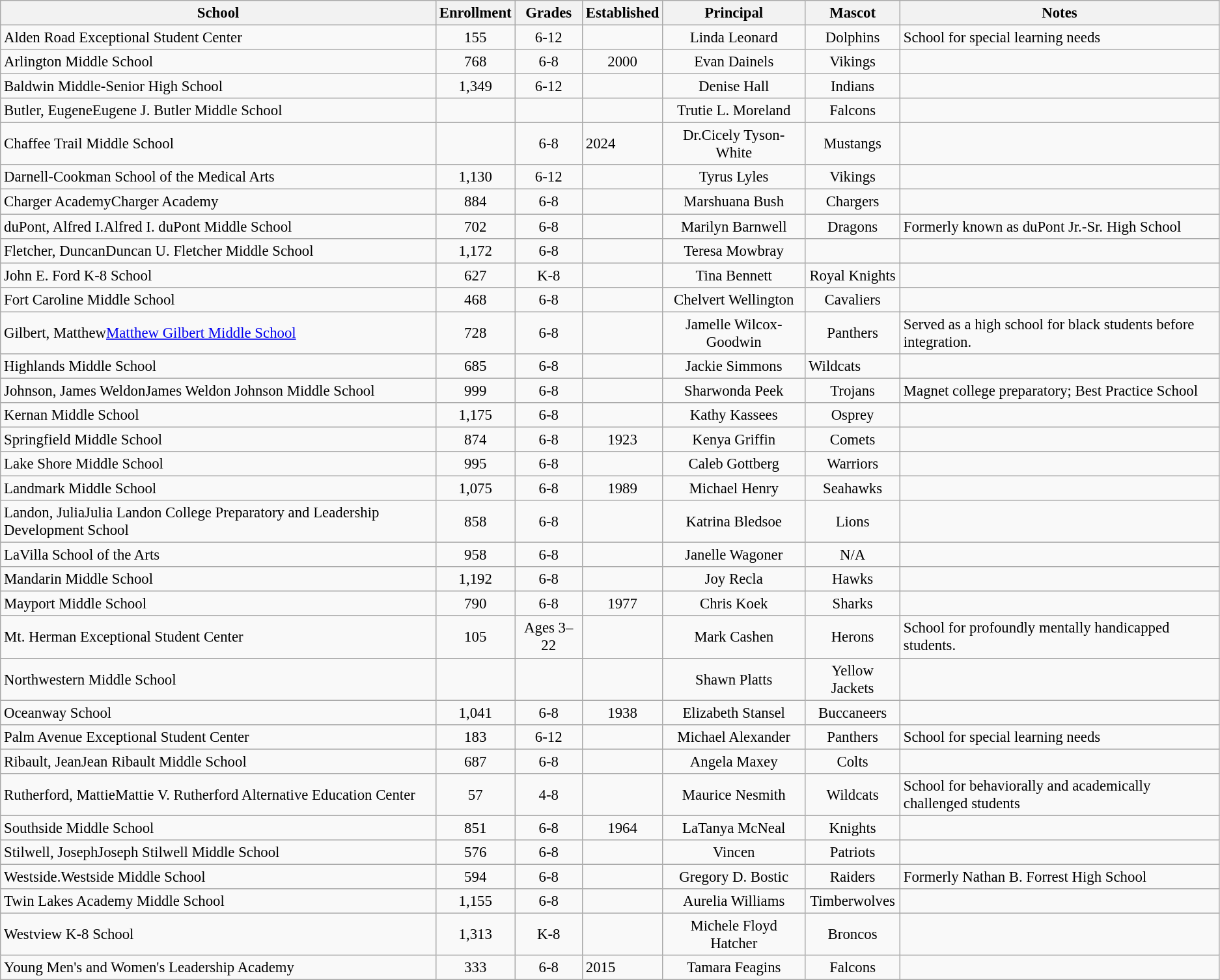<table class="wikitable sortable" style="font-size:95%">
<tr>
<th>School</th>
<th>Enrollment</th>
<th>Grades</th>
<th>Established</th>
<th>Principal</th>
<th>Mascot</th>
<th>Notes</th>
</tr>
<tr>
<td>Alden Road Exceptional Student Center</td>
<td align="center">155</td>
<td align="center">6-12</td>
<td></td>
<td align="center">Linda Leonard</td>
<td align="center">Dolphins</td>
<td>School for special learning needs</td>
</tr>
<tr>
<td>Arlington Middle School</td>
<td align="center">768</td>
<td align="center">6-8</td>
<td align="center">2000</td>
<td align="center">Evan Dainels</td>
<td align="center">Vikings</td>
<td></td>
</tr>
<tr>
<td>Baldwin Middle-Senior High School</td>
<td align="center">1,349</td>
<td align="center">6-12</td>
<td></td>
<td align="center">Denise Hall</td>
<td align="center">Indians</td>
<td></td>
</tr>
<tr>
<td><span>Butler, Eugene</span>Eugene J. Butler Middle School</td>
<td align="center"></td>
<td></td>
<td></td>
<td align="center">Trutie L. Moreland</td>
<td align="center">Falcons</td>
<td></td>
</tr>
<tr>
<td>Chaffee Trail Middle School</td>
<td align="center"></td>
<td Align="center">6-8</td>
<td>2024</td>
<td align="center">Dr.Cicely Tyson-White</td>
<td align="center">Mustangs</td>
<td></td>
</tr>
<tr>
<td>Darnell-Cookman School of the Medical Arts</td>
<td align="center">1,130</td>
<td align="center">6-12</td>
<td></td>
<td align="center">Tyrus Lyles</td>
<td align="center">Vikings</td>
<td></td>
</tr>
<tr>
<td><span>Charger Academy</span>Charger Academy</td>
<td align="center">884</td>
<td align="center">6-8</td>
<td></td>
<td align="center">Marshuana Bush</td>
<td align="center">Chargers</td>
<td></td>
</tr>
<tr>
<td><span>duPont, Alfred I.</span>Alfred I. duPont Middle School</td>
<td align="center">702</td>
<td align="center">6-8</td>
<td></td>
<td align="center">Marilyn Barnwell</td>
<td align="center">Dragons</td>
<td>Formerly known as duPont Jr.-Sr. High School</td>
</tr>
<tr>
<td><span>Fletcher, Duncan</span>Duncan U. Fletcher Middle School</td>
<td align="center">1,172</td>
<td align="center">6-8</td>
<td></td>
<td align="center">Teresa Mowbray</td>
<td></td>
<td></td>
</tr>
<tr>
<td>John E. Ford K-8 School</td>
<td align="center">627</td>
<td align="center">K-8</td>
<td></td>
<td align="center">Tina Bennett</td>
<td align="center">Royal Knights</td>
<td></td>
</tr>
<tr>
<td>Fort Caroline Middle School</td>
<td align="center">468</td>
<td align="center">6-8</td>
<td></td>
<td align="center">Chelvert Wellington</td>
<td align="center">Cavaliers</td>
<td></td>
</tr>
<tr>
<td><span>Gilbert, Matthew</span><a href='#'>Matthew Gilbert Middle School</a></td>
<td align="center">728</td>
<td align="center">6-8</td>
<td></td>
<td align="center">Jamelle Wilcox-Goodwin</td>
<td align="center">Panthers</td>
<td>Served as a high school for black students before integration.</td>
</tr>
<tr>
<td>Highlands Middle School</td>
<td align="center">685</td>
<td align="center">6-8</td>
<td align="center"></td>
<td align="center">Jackie Simmons</td>
<td>Wildcats</td>
<td></td>
</tr>
<tr>
<td><span>Johnson, James Weldon</span>James Weldon Johnson Middle School</td>
<td align="center">999</td>
<td align="center">6-8</td>
<td></td>
<td align="center">Sharwonda Peek</td>
<td align="center">Trojans</td>
<td>Magnet college preparatory; Best Practice School</td>
</tr>
<tr>
<td>Kernan Middle School</td>
<td align="center">1,175</td>
<td align="center">6-8</td>
<td></td>
<td align="center">Kathy Kassees</td>
<td align="center">Osprey</td>
<td></td>
</tr>
<tr>
<td>Springfield Middle School</td>
<td align="center">874</td>
<td align="center">6-8</td>
<td align="center">1923</td>
<td align="center">Kenya Griffin</td>
<td align="center">Comets</td>
<td></td>
</tr>
<tr>
<td>Lake Shore Middle School</td>
<td align="center">995</td>
<td align="center">6-8</td>
<td></td>
<td align="center">Caleb Gottberg</td>
<td align="center">Warriors</td>
<td></td>
</tr>
<tr>
<td>Landmark Middle School</td>
<td align="center">1,075</td>
<td align="center">6-8</td>
<td align="center">1989</td>
<td align="center">Michael Henry</td>
<td align="center">Seahawks</td>
<td></td>
</tr>
<tr>
<td><span>Landon, Julia</span>Julia Landon College Preparatory and Leadership Development School</td>
<td align="center">858</td>
<td align="center">6-8</td>
<td></td>
<td align="center">Katrina Bledsoe</td>
<td align="center">Lions</td>
<td></td>
</tr>
<tr>
<td>LaVilla School of the Arts</td>
<td align="center">958</td>
<td align="center">6-8</td>
<td></td>
<td align="center">Janelle Wagoner</td>
<td align="center">N/A</td>
<td></td>
</tr>
<tr>
<td>Mandarin Middle School</td>
<td align="center">1,192</td>
<td align="center">6-8</td>
<td></td>
<td align="center">Joy Recla</td>
<td align="center">Hawks</td>
<td></td>
</tr>
<tr>
<td>Mayport Middle School</td>
<td align="center">790</td>
<td align="center">6-8</td>
<td align="center">1977</td>
<td align="center">Chris Koek</td>
<td align="center">Sharks</td>
<td></td>
</tr>
<tr>
<td>Mt. Herman Exceptional Student Center</td>
<td align="center">105</td>
<td align="center">Ages 3–22</td>
<td></td>
<td align="center">Mark Cashen</td>
<td align="center">Herons</td>
<td>School for profoundly mentally handicapped students.</td>
</tr>
<tr>
</tr>
<tr>
<td>Northwestern Middle School</td>
<td align="center"></td>
<td></td>
<td></td>
<td align="center">Shawn Platts</td>
<td align="center">Yellow Jackets</td>
<td></td>
</tr>
<tr>
<td>Oceanway School</td>
<td align="center">1,041</td>
<td align="center">6-8</td>
<td align="center">1938</td>
<td align="center">Elizabeth Stansel</td>
<td align="center">Buccaneers</td>
<td></td>
</tr>
<tr>
<td>Palm Avenue Exceptional Student Center</td>
<td align="center">183</td>
<td align="center">6-12</td>
<td></td>
<td align="center">Michael Alexander</td>
<td align="center">Panthers</td>
<td>School for special learning needs</td>
</tr>
<tr>
<td><span>Ribault, Jean</span>Jean Ribault Middle School</td>
<td align="center">687</td>
<td align="center">6-8</td>
<td></td>
<td align="center">Angela Maxey</td>
<td align="center">Colts</td>
<td></td>
</tr>
<tr>
<td><span>Rutherford, Mattie</span>Mattie V. Rutherford Alternative Education Center</td>
<td align="center">57</td>
<td align="center">4-8</td>
<td></td>
<td align="center">Maurice Nesmith</td>
<td align="center">Wildcats</td>
<td>School for behaviorally and academically challenged students</td>
</tr>
<tr>
<td>Southside Middle School</td>
<td align="center">851</td>
<td align="center">6-8</td>
<td align="center">1964</td>
<td align="center">LaTanya McNeal</td>
<td align="center">Knights</td>
<td></td>
</tr>
<tr>
<td><span>Stilwell, Joseph</span>Joseph Stilwell Middle School</td>
<td align="center">576</td>
<td align="center">6-8</td>
<td></td>
<td align="center">Vincen</td>
<td align="center">Patriots</td>
<td></td>
</tr>
<tr>
<td><span>Westside.</span>Westside Middle School</td>
<td align="center">594</td>
<td align="center">6-8</td>
<td></td>
<td align="center">Gregory D. Bostic</td>
<td align="center">Raiders</td>
<td>Formerly Nathan B. Forrest High School</td>
</tr>
<tr>
<td>Twin Lakes Academy Middle School</td>
<td align="center">1,155</td>
<td align="center">6-8</td>
<td></td>
<td align="center">Aurelia Williams</td>
<td align="center">Timberwolves</td>
<td></td>
</tr>
<tr>
<td>Westview K-8 School</td>
<td align="center">1,313</td>
<td align="center">K-8</td>
<td></td>
<td align="center">Michele Floyd Hatcher</td>
<td align="center">Broncos</td>
<td></td>
</tr>
<tr>
<td>Young Men's and Women's Leadership Academy</td>
<td align="center">333</td>
<td align="center">6-8</td>
<td>2015</td>
<td align="center">Tamara Feagins</td>
<td align="center">Falcons</td>
<td></td>
</tr>
</table>
